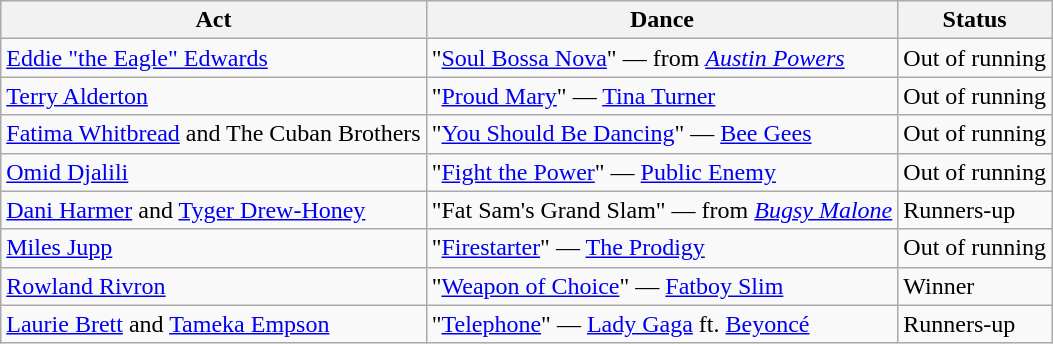<table class="wikitable">
<tr>
<th>Act</th>
<th>Dance</th>
<th>Status</th>
</tr>
<tr>
<td><a href='#'>Eddie "the Eagle" Edwards</a></td>
<td>"<a href='#'>Soul Bossa Nova</a>" — from <em><a href='#'>Austin Powers</a></em></td>
<td>Out of running</td>
</tr>
<tr>
<td><a href='#'>Terry Alderton</a></td>
<td>"<a href='#'>Proud Mary</a>" — <a href='#'>Tina Turner</a></td>
<td>Out of running</td>
</tr>
<tr>
<td><a href='#'>Fatima Whitbread</a> and The Cuban Brothers</td>
<td>"<a href='#'>You Should Be Dancing</a>" — <a href='#'>Bee Gees</a></td>
<td>Out of running</td>
</tr>
<tr>
<td><a href='#'>Omid Djalili</a></td>
<td>"<a href='#'>Fight the Power</a>" — <a href='#'>Public Enemy</a></td>
<td>Out of running</td>
</tr>
<tr>
<td><a href='#'>Dani Harmer</a> and <a href='#'>Tyger Drew-Honey</a></td>
<td>"Fat Sam's Grand Slam" — from <em><a href='#'>Bugsy Malone</a></em></td>
<td>Runners-up</td>
</tr>
<tr>
<td><a href='#'>Miles Jupp</a></td>
<td>"<a href='#'>Firestarter</a>" — <a href='#'>The Prodigy</a></td>
<td>Out of running</td>
</tr>
<tr>
<td><a href='#'>Rowland Rivron</a></td>
<td>"<a href='#'>Weapon of Choice</a>" — <a href='#'>Fatboy Slim</a></td>
<td>Winner</td>
</tr>
<tr>
<td><a href='#'>Laurie Brett</a> and <a href='#'>Tameka Empson</a></td>
<td>"<a href='#'>Telephone</a>" — <a href='#'>Lady Gaga</a> ft. <a href='#'>Beyoncé</a></td>
<td>Runners-up</td>
</tr>
</table>
